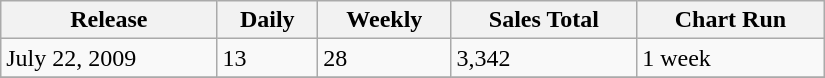<table class="wikitable" width="550px">
<tr>
<th align="left">Release</th>
<th align="left">Daily</th>
<th align="left">Weekly</th>
<th align="left">Sales Total</th>
<th align="left">Chart Run</th>
</tr>
<tr>
<td align="left">July 22, 2009</td>
<td align="left">13</td>
<td align="left">28</td>
<td align="left">3,342</td>
<td align="left">1 week</td>
</tr>
<tr>
</tr>
</table>
